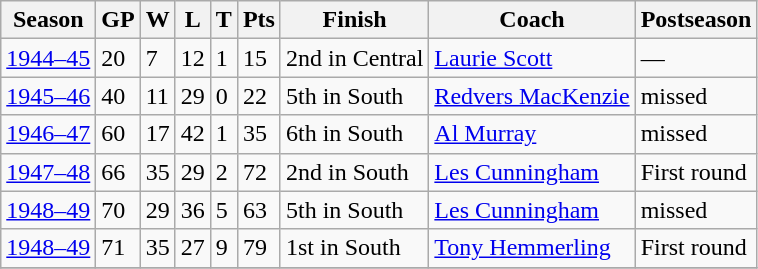<table class="wikitable">
<tr>
<th>Season</th>
<th>GP</th>
<th>W</th>
<th>L</th>
<th>T</th>
<th>Pts</th>
<th>Finish</th>
<th>Coach</th>
<th>Postseason</th>
</tr>
<tr>
<td><a href='#'>1944–45</a></td>
<td>20</td>
<td>7</td>
<td>12</td>
<td>1</td>
<td>15</td>
<td>2nd in Central</td>
<td><a href='#'>Laurie Scott</a></td>
<td>—</td>
</tr>
<tr>
<td><a href='#'>1945–46</a></td>
<td>40</td>
<td>11</td>
<td>29</td>
<td>0</td>
<td>22</td>
<td>5th in South</td>
<td><a href='#'>Redvers MacKenzie</a></td>
<td>missed</td>
</tr>
<tr>
<td><a href='#'>1946–47</a></td>
<td>60</td>
<td>17</td>
<td>42</td>
<td>1</td>
<td>35</td>
<td>6th in South</td>
<td><a href='#'>Al Murray</a></td>
<td>missed</td>
</tr>
<tr>
<td><a href='#'>1947–48</a></td>
<td>66</td>
<td>35</td>
<td>29</td>
<td>2</td>
<td>72</td>
<td>2nd in South</td>
<td><a href='#'>Les Cunningham</a></td>
<td>First round</td>
</tr>
<tr>
<td><a href='#'>1948–49</a></td>
<td>70</td>
<td>29</td>
<td>36</td>
<td>5</td>
<td>63</td>
<td>5th in South</td>
<td><a href='#'>Les Cunningham</a></td>
<td>missed</td>
</tr>
<tr>
<td><a href='#'>1948–49</a></td>
<td>71</td>
<td>35</td>
<td>27</td>
<td>9</td>
<td>79</td>
<td>1st in South</td>
<td><a href='#'>Tony Hemmerling</a></td>
<td>First round</td>
</tr>
<tr>
</tr>
</table>
